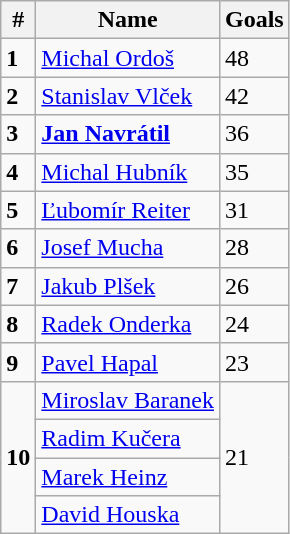<table class="wikitable">
<tr>
<th>#</th>
<th>Name</th>
<th>Goals</th>
</tr>
<tr>
<td><strong>1</strong></td>
<td> <a href='#'>Michal Ordoš</a></td>
<td>48</td>
</tr>
<tr>
<td><strong>2</strong></td>
<td> <a href='#'>Stanislav Vlček</a></td>
<td>42</td>
</tr>
<tr>
<td><strong>3</strong></td>
<td> <strong><a href='#'>Jan Navrátil</a></strong></td>
<td>36</td>
</tr>
<tr>
<td><strong>4</strong></td>
<td> <a href='#'>Michal Hubník</a></td>
<td>35</td>
</tr>
<tr>
<td><strong>5</strong></td>
<td> <a href='#'>Ľubomír Reiter</a></td>
<td>31</td>
</tr>
<tr>
<td><strong>6</strong></td>
<td> <a href='#'>Josef Mucha</a></td>
<td>28</td>
</tr>
<tr>
<td><strong>7</strong></td>
<td> <a href='#'>Jakub Plšek</a></td>
<td>26</td>
</tr>
<tr>
<td><strong>8</strong></td>
<td> <a href='#'>Radek Onderka</a></td>
<td>24</td>
</tr>
<tr>
<td><strong>9</strong></td>
<td> <a href='#'>Pavel Hapal</a></td>
<td>23</td>
</tr>
<tr>
<td rowspan="4"><strong>10</strong></td>
<td> <a href='#'>Miroslav Baranek</a></td>
<td rowspan="4">21</td>
</tr>
<tr>
<td> <a href='#'>Radim Kučera</a></td>
</tr>
<tr>
<td> <a href='#'>Marek Heinz</a></td>
</tr>
<tr>
<td> <a href='#'>David Houska</a></td>
</tr>
</table>
